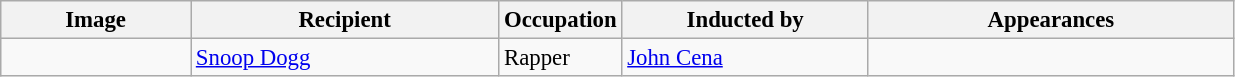<table class="wikitable" style="font-size: 95%">
<tr>
<th class="unsortable">Image</th>
<th style="width:25%;">Recipient<br></th>
<th style="width:10%;">Occupation</th>
<th style="width:20%;">Inducted by</th>
<th class="unsortable">Appearances</th>
</tr>
<tr>
<td></td>
<td><a href='#'>Snoop Dogg</a><br></td>
<td>Rapper</td>
<td><a href='#'>John Cena</a></td>
<td></td>
</tr>
</table>
